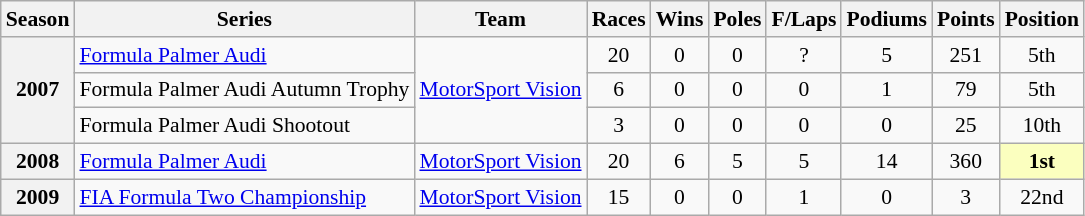<table class="wikitable" style="font-size: 90%; text-align:center">
<tr>
<th>Season</th>
<th>Series</th>
<th>Team</th>
<th>Races</th>
<th>Wins</th>
<th>Poles</th>
<th>F/Laps</th>
<th>Podiums</th>
<th>Points</th>
<th>Position</th>
</tr>
<tr>
<th rowspan=3>2007</th>
<td align=left><a href='#'>Formula Palmer Audi</a></td>
<td rowspan=3 align=left><a href='#'>MotorSport Vision</a></td>
<td>20</td>
<td>0</td>
<td>0</td>
<td>?</td>
<td>5</td>
<td>251</td>
<td>5th</td>
</tr>
<tr>
<td align=left>Formula Palmer Audi Autumn Trophy</td>
<td>6</td>
<td>0</td>
<td>0</td>
<td>0</td>
<td>1</td>
<td>79</td>
<td>5th</td>
</tr>
<tr>
<td align=left>Formula Palmer Audi Shootout</td>
<td>3</td>
<td>0</td>
<td>0</td>
<td>0</td>
<td>0</td>
<td>25</td>
<td>10th</td>
</tr>
<tr>
<th>2008</th>
<td align=left><a href='#'>Formula Palmer Audi</a></td>
<td align=left><a href='#'>MotorSport Vision</a></td>
<td>20</td>
<td>6</td>
<td>5</td>
<td>5</td>
<td>14</td>
<td>360</td>
<td align="center" style="background:#FBFFBF;"><strong>1st</strong></td>
</tr>
<tr>
<th>2009</th>
<td align=left><a href='#'>FIA Formula Two Championship</a></td>
<td align=left><a href='#'>MotorSport Vision</a></td>
<td>15</td>
<td>0</td>
<td>0</td>
<td>1</td>
<td>0</td>
<td>3</td>
<td>22nd</td>
</tr>
</table>
